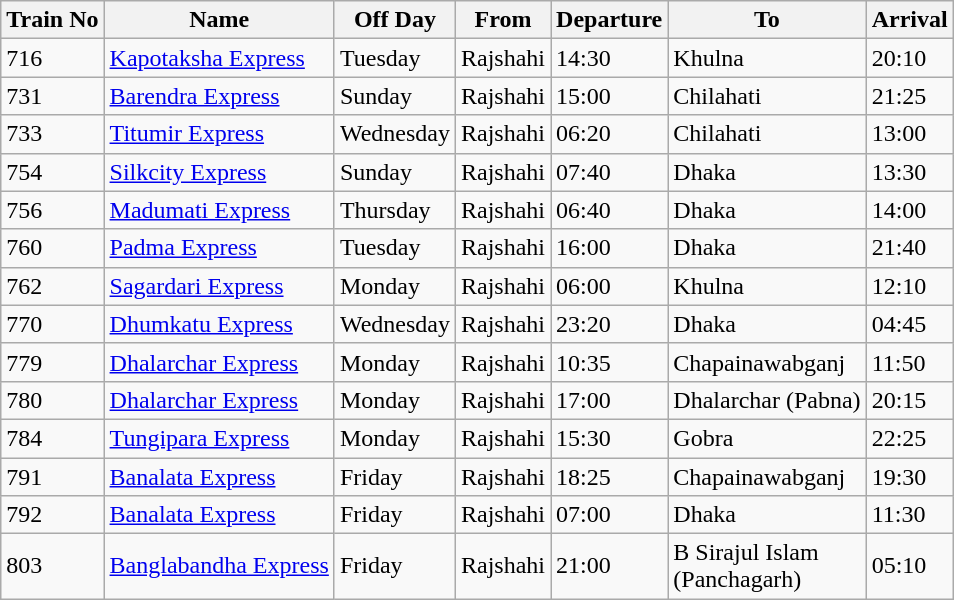<table class="wikitable">
<tr>
<th>Train No</th>
<th>Name</th>
<th>Off Day</th>
<th>From</th>
<th>Departure</th>
<th>To</th>
<th>Arrival</th>
</tr>
<tr>
<td>716</td>
<td><a href='#'>Kapotaksha Express</a></td>
<td>Tuesday</td>
<td>Rajshahi</td>
<td>14:30</td>
<td>Khulna</td>
<td>20:10</td>
</tr>
<tr>
<td>731</td>
<td><a href='#'>Barendra Express</a></td>
<td>Sunday</td>
<td>Rajshahi</td>
<td>15:00</td>
<td>Chilahati</td>
<td>21:25</td>
</tr>
<tr>
<td>733</td>
<td><a href='#'>Titumir Express</a></td>
<td>Wednesday</td>
<td>Rajshahi</td>
<td>06:20</td>
<td>Chilahati</td>
<td>13:00</td>
</tr>
<tr>
<td>754</td>
<td><a href='#'>Silkcity Express</a></td>
<td>Sunday</td>
<td>Rajshahi</td>
<td>07:40</td>
<td>Dhaka</td>
<td>13:30</td>
</tr>
<tr>
<td>756</td>
<td><a href='#'>Madumati Express</a></td>
<td>Thursday</td>
<td>Rajshahi</td>
<td>06:40</td>
<td>Dhaka</td>
<td>14:00</td>
</tr>
<tr>
<td>760</td>
<td><a href='#'>Padma Express</a></td>
<td>Tuesday</td>
<td>Rajshahi</td>
<td>16:00</td>
<td>Dhaka</td>
<td>21:40</td>
</tr>
<tr>
<td>762</td>
<td><a href='#'>Sagardari Express</a></td>
<td>Monday</td>
<td>Rajshahi</td>
<td>06:00</td>
<td>Khulna</td>
<td>12:10</td>
</tr>
<tr>
<td>770</td>
<td><a href='#'>Dhumkatu Express</a></td>
<td>Wednesday</td>
<td>Rajshahi</td>
<td>23:20</td>
<td>Dhaka</td>
<td>04:45</td>
</tr>
<tr>
<td>779</td>
<td><a href='#'>Dhalarchar Express</a></td>
<td>Monday</td>
<td>Rajshahi</td>
<td>10:35</td>
<td>Chapainawabganj</td>
<td>11:50</td>
</tr>
<tr>
<td>780</td>
<td><a href='#'>Dhalarchar Express</a></td>
<td>Monday</td>
<td>Rajshahi</td>
<td>17:00</td>
<td>Dhalarchar (Pabna)</td>
<td>20:15</td>
</tr>
<tr>
<td>784</td>
<td><a href='#'>Tungipara Express</a></td>
<td>Monday</td>
<td>Rajshahi</td>
<td>15:30</td>
<td>Gobra</td>
<td>22:25</td>
</tr>
<tr>
<td>791</td>
<td><a href='#'>Banalata Express</a></td>
<td>Friday</td>
<td>Rajshahi</td>
<td>18:25</td>
<td>Chapainawabganj</td>
<td>19:30</td>
</tr>
<tr>
<td>792</td>
<td><a href='#'>Banalata Express</a></td>
<td>Friday</td>
<td>Rajshahi</td>
<td>07:00</td>
<td>Dhaka</td>
<td>11:30</td>
</tr>
<tr>
<td>803</td>
<td><a href='#'>Banglabandha Express</a></td>
<td>Friday</td>
<td>Rajshahi</td>
<td>21:00</td>
<td>B Sirajul Islam <br> (Panchagarh)</td>
<td>05:10</td>
</tr>
</table>
